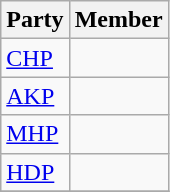<table class="wikitable">
<tr>
<th>Party</th>
<th colspan="2">Member</th>
</tr>
<tr>
<td><a href='#'>CHP</a></td>
<td></td>
</tr>
<tr>
<td><a href='#'>AKP</a></td>
<td></td>
</tr>
<tr>
<td><a href='#'>MHP</a></td>
<td></td>
</tr>
<tr>
<td><a href='#'>HDP</a></td>
<td></td>
</tr>
<tr>
</tr>
</table>
